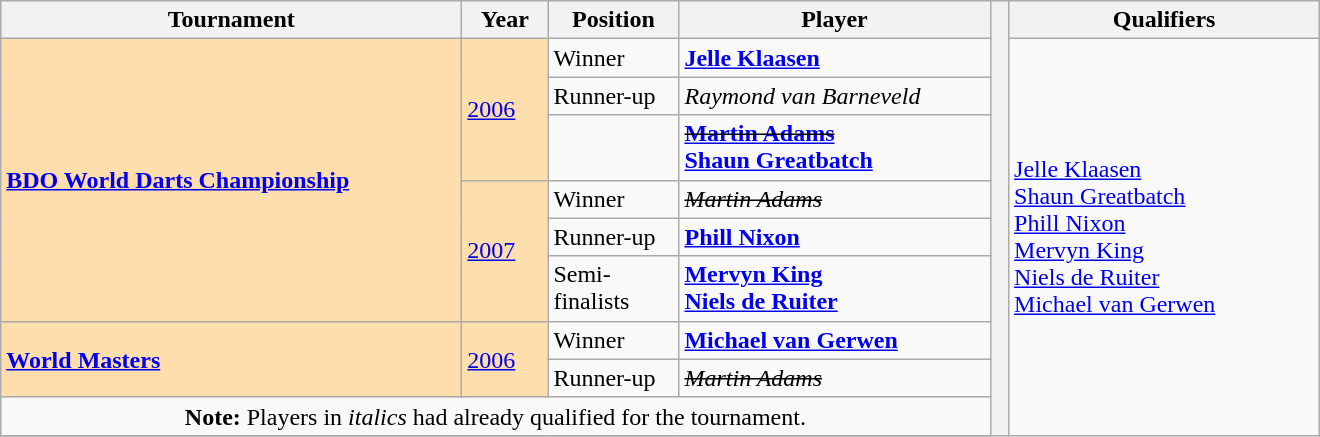<table class="wikitable">
<tr>
<th width=300>Tournament</th>
<th width=50>Year</th>
<th width=80>Position</th>
<th width=200>Player</th>
<th rowspan=13 width=5></th>
<th width=200>Qualifiers</th>
</tr>
<tr>
<td rowspan="6" style="background:#ffdead;"><strong><a href='#'>BDO World Darts Championship</a></strong></td>
<td rowspan="3" style="background:#ffdead;"><a href='#'>2006</a></td>
<td>Winner</td>
<td> <strong><a href='#'>Jelle Klaasen</a></strong></td>
<td rowspan=12> <a href='#'>Jelle Klaasen</a><br> <a href='#'>Shaun Greatbatch</a><br> <a href='#'>Phill Nixon</a><br> <a href='#'>Mervyn King</a><br>  <a href='#'>Niels de Ruiter</a><br> <a href='#'>Michael van Gerwen</a></td>
</tr>
<tr>
<td>Runner-up</td>
<td> <em>Raymond van Barneveld</em></td>
</tr>
<tr>
<td></td>
<td> <s><strong><a href='#'>Martin Adams</a></strong></s><br> <strong><a href='#'>Shaun Greatbatch</a></strong></td>
</tr>
<tr>
<td rowspan="3" style="background:#ffdead;"><a href='#'>2007</a></td>
<td>Winner</td>
<td> <s><em>Martin Adams</em></s></td>
</tr>
<tr>
<td>Runner-up</td>
<td> <strong><a href='#'>Phill Nixon</a></strong></td>
</tr>
<tr>
<td>Semi-finalists</td>
<td> <strong><a href='#'>Mervyn King</a></strong><br> <strong><a href='#'>Niels de Ruiter</a></strong></td>
</tr>
<tr>
<td rowspan="2" style="background:#ffdead;"><strong><a href='#'>World Masters</a></strong></td>
<td rowspan="2" style="background:#ffdead;"><a href='#'>2006</a></td>
<td>Winner</td>
<td> <strong><a href='#'>Michael van Gerwen</a></strong></td>
</tr>
<tr>
<td>Runner-up</td>
<td> <s><em>Martin Adams</em></s></td>
</tr>
<tr>
<td colspan=4 align=center><strong>Note:</strong> Players in <em>italics</em> had already qualified for the tournament.</td>
</tr>
<tr>
</tr>
</table>
